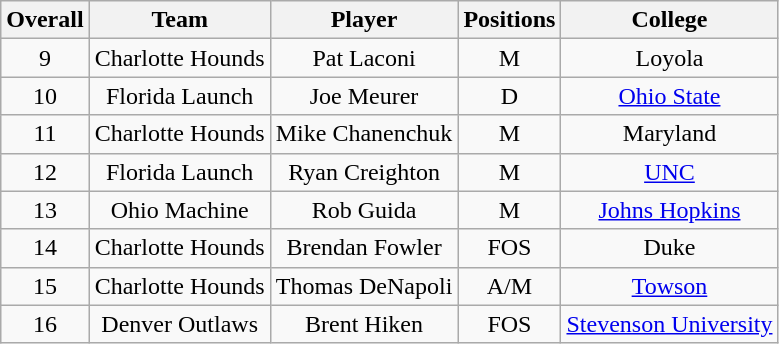<table class="wikitable" style="text-align:center">
<tr>
<th>Overall</th>
<th>Team</th>
<th>Player</th>
<th>Positions</th>
<th>College</th>
</tr>
<tr>
<td>9</td>
<td>Charlotte Hounds</td>
<td>Pat Laconi</td>
<td>M</td>
<td>Loyola</td>
</tr>
<tr>
<td>10</td>
<td>Florida  Launch</td>
<td>Joe Meurer</td>
<td>D</td>
<td><a href='#'>Ohio State</a></td>
</tr>
<tr>
<td>11</td>
<td>Charlotte Hounds</td>
<td>Mike Chanenchuk</td>
<td>M</td>
<td>Maryland</td>
</tr>
<tr>
<td>12</td>
<td>Florida  Launch</td>
<td>Ryan Creighton</td>
<td>M</td>
<td><a href='#'>UNC</a></td>
</tr>
<tr>
<td>13</td>
<td>Ohio Machine</td>
<td>Rob Guida</td>
<td>M</td>
<td><a href='#'>Johns Hopkins</a></td>
</tr>
<tr>
<td>14</td>
<td>Charlotte Hounds</td>
<td>Brendan Fowler</td>
<td>FOS</td>
<td>Duke</td>
</tr>
<tr>
<td>15</td>
<td>Charlotte Hounds</td>
<td>Thomas DeNapoli</td>
<td>A/M</td>
<td><a href='#'>Towson</a></td>
</tr>
<tr>
<td>16</td>
<td>Denver Outlaws</td>
<td>Brent Hiken</td>
<td>FOS</td>
<td><a href='#'>Stevenson University</a></td>
</tr>
</table>
